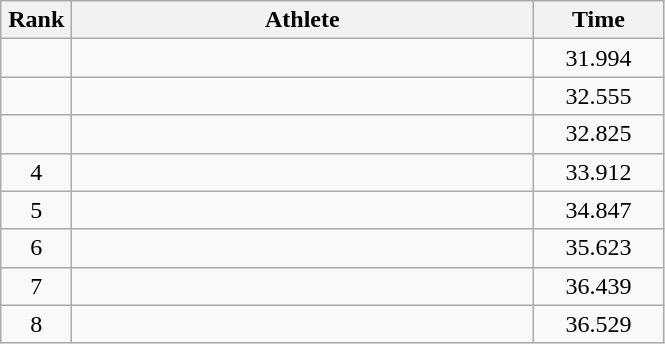<table class=wikitable style="text-align:center">
<tr>
<th width=40>Rank</th>
<th width=300>Athlete</th>
<th width=80>Time</th>
</tr>
<tr>
<td></td>
<td style="text-align:left"></td>
<td>31.994</td>
</tr>
<tr>
<td></td>
<td style="text-align:left"></td>
<td>32.555</td>
</tr>
<tr>
<td></td>
<td style="text-align:left"></td>
<td>32.825</td>
</tr>
<tr>
<td>4</td>
<td style="text-align:left"></td>
<td>33.912</td>
</tr>
<tr>
<td>5</td>
<td style="text-align:left"></td>
<td>34.847</td>
</tr>
<tr>
<td>6</td>
<td style="text-align:left"></td>
<td>35.623</td>
</tr>
<tr>
<td>7</td>
<td style="text-align:left"></td>
<td>36.439</td>
</tr>
<tr>
<td>8</td>
<td style="text-align:left"></td>
<td>36.529</td>
</tr>
</table>
